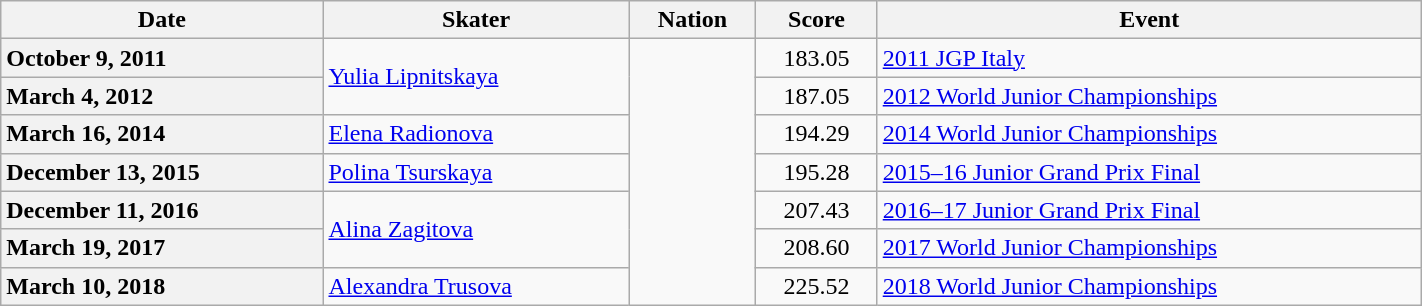<table class="wikitable unsortable" style="text-align:left; width:75%">
<tr>
<th scope="col">Date</th>
<th scope="col">Skater</th>
<th scope="col">Nation</th>
<th scope="col">Score</th>
<th scope="col">Event</th>
</tr>
<tr>
<th scope="row" style="text-align:left">October 9, 2011</th>
<td rowspan="2"><a href='#'>Yulia Lipnitskaya</a></td>
<td rowspan="7"></td>
<td style="text-align:center">183.05</td>
<td><a href='#'>2011 JGP Italy</a></td>
</tr>
<tr>
<th scope="row" style="text-align:left">March 4, 2012</th>
<td style="text-align:center">187.05</td>
<td><a href='#'>2012 World Junior Championships</a></td>
</tr>
<tr>
<th scope="row" style="text-align:left">March 16, 2014</th>
<td><a href='#'>Elena Radionova</a></td>
<td style="text-align:center">194.29</td>
<td><a href='#'>2014 World Junior Championships</a></td>
</tr>
<tr>
<th scope="row" style="text-align:left">December 13, 2015</th>
<td><a href='#'>Polina Tsurskaya</a></td>
<td style="text-align:center">195.28</td>
<td><a href='#'>2015–16 Junior Grand Prix Final</a></td>
</tr>
<tr>
<th scope="row" style="text-align:left">December 11, 2016</th>
<td rowspan="2"><a href='#'>Alina Zagitova</a></td>
<td style="text-align:center">207.43</td>
<td><a href='#'>2016–17 Junior Grand Prix Final</a></td>
</tr>
<tr>
<th scope="row" style="text-align:left">March 19, 2017</th>
<td style="text-align:center">208.60</td>
<td><a href='#'>2017 World Junior Championships</a></td>
</tr>
<tr>
<th scope="row" style="text-align:left">March 10, 2018</th>
<td><a href='#'>Alexandra Trusova</a></td>
<td style="text-align:center">225.52</td>
<td><a href='#'>2018 World Junior Championships</a></td>
</tr>
</table>
